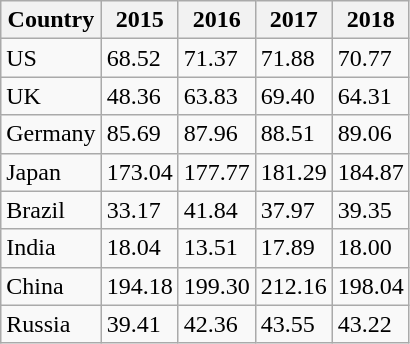<table class="wikitable">
<tr>
<th>Country</th>
<th>2015</th>
<th>2016</th>
<th>2017</th>
<th>2018</th>
</tr>
<tr>
<td>US</td>
<td>68.52</td>
<td>71.37</td>
<td>71.88</td>
<td>70.77</td>
</tr>
<tr>
<td>UK</td>
<td>48.36</td>
<td>63.83</td>
<td>69.40</td>
<td>64.31</td>
</tr>
<tr>
<td>Germany</td>
<td>85.69</td>
<td>87.96</td>
<td>88.51</td>
<td>89.06</td>
</tr>
<tr>
<td>Japan</td>
<td>173.04</td>
<td>177.77</td>
<td>181.29</td>
<td>184.87</td>
</tr>
<tr>
<td>Brazil</td>
<td>33.17</td>
<td>41.84</td>
<td>37.97</td>
<td>39.35</td>
</tr>
<tr>
<td>India</td>
<td>18.04</td>
<td>13.51</td>
<td>17.89</td>
<td>18.00</td>
</tr>
<tr>
<td>China</td>
<td>194.18</td>
<td>199.30</td>
<td>212.16</td>
<td>198.04</td>
</tr>
<tr>
<td>Russia</td>
<td>39.41</td>
<td>42.36</td>
<td>43.55</td>
<td>43.22</td>
</tr>
</table>
